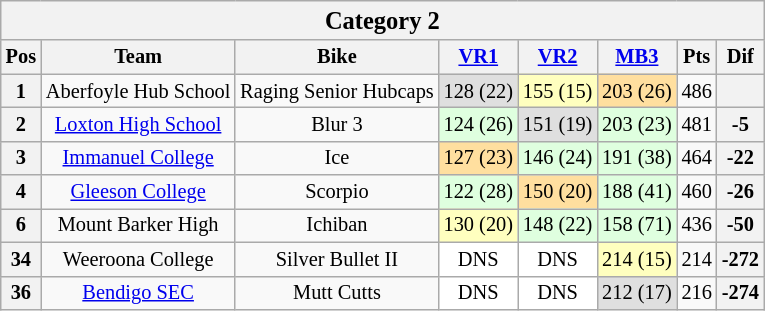<table class="wikitable collapsible collapsed" style="font-size: 85%; text-align:center">
<tr>
<th colspan="8" width="500"><big>Category 2</big></th>
</tr>
<tr>
<th valign="middle">Pos</th>
<th valign="middle">Team</th>
<th valign="middle">Bike</th>
<th><a href='#'>VR1</a><br></th>
<th><a href='#'>VR2</a><br></th>
<th><a href='#'>MB3</a><br></th>
<th valign="middle">Pts</th>
<th valign="middle">Dif</th>
</tr>
<tr>
<th>1</th>
<td> Aberfoyle Hub School</td>
<td>Raging Senior Hubcaps</td>
<td bgcolor="#dfdfdf">128 (22)</td>
<td bgcolor="#FFFFBF">155 (15)</td>
<td bgcolor="#ffdf9f">203 (26)</td>
<td>486</td>
<th></th>
</tr>
<tr>
<th>2</th>
<td> <a href='#'>Loxton High School</a></td>
<td>Blur 3</td>
<td bgcolor="#dfffdf">124 (26)</td>
<td bgcolor="#dfdfdf">151 (19)</td>
<td bgcolor="#dfffdf">203 (23)</td>
<td>481</td>
<th>-5</th>
</tr>
<tr>
<th>3</th>
<td> <a href='#'>Immanuel College</a></td>
<td>Ice</td>
<td bgcolor="#ffdf9f">127 (23)</td>
<td bgcolor="#dfffdf">146 (24)</td>
<td bgcolor="#dfffdf">191 (38)</td>
<td>464</td>
<th>-22</th>
</tr>
<tr>
<th>4</th>
<td> <a href='#'>Gleeson College</a></td>
<td>Scorpio</td>
<td bgcolor="#dfffdf">122 (28)</td>
<td bgcolor="#ffdf9f">150 (20)</td>
<td bgcolor="#dfffdf">188 (41)</td>
<td>460</td>
<th>-26</th>
</tr>
<tr>
<th>6</th>
<td> Mount Barker High</td>
<td>Ichiban</td>
<td bgcolor="#FFFFBF">130 (20)</td>
<td bgcolor="#dfffdf">148 (22)</td>
<td bgcolor="#dfffdf">158 (71)</td>
<td>436</td>
<th>-50</th>
</tr>
<tr>
<th>34</th>
<td> Weeroona College</td>
<td>Silver Bullet II</td>
<td bgcolor="#ffffff">DNS</td>
<td bgcolor="#ffffff">DNS</td>
<td bgcolor="#FFFFBF">214 (15)</td>
<td>214</td>
<th>-272</th>
</tr>
<tr>
<th>36</th>
<td> <a href='#'>Bendigo SEC</a></td>
<td>Mutt Cutts</td>
<td bgcolor="#ffffff">DNS</td>
<td bgcolor="#ffffff">DNS</td>
<td bgcolor="#dfdfdf">212 (17)</td>
<td>216</td>
<th>-274</th>
</tr>
</table>
